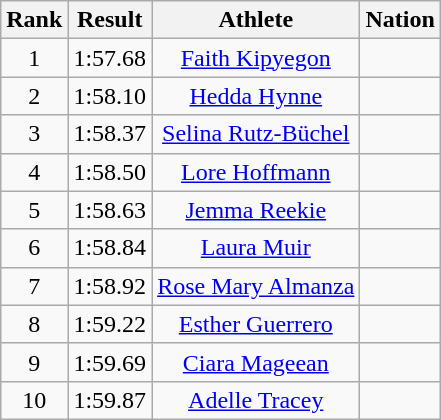<table class="wikitable" style="text-align:center">
<tr>
<th>Rank</th>
<th>Result</th>
<th>Athlete</th>
<th>Nation</th>
</tr>
<tr>
<td>1</td>
<td>1:57.68</td>
<td><a href='#'>Faith Kipyegon</a></td>
<td align=left></td>
</tr>
<tr>
<td>2</td>
<td>1:58.10</td>
<td><a href='#'>Hedda Hynne</a></td>
<td align=left></td>
</tr>
<tr>
<td>3</td>
<td>1:58.37</td>
<td><a href='#'>Selina Rutz-Büchel</a></td>
<td align=left></td>
</tr>
<tr>
<td>4</td>
<td>1:58.50</td>
<td><a href='#'>Lore Hoffmann</a></td>
<td align=left></td>
</tr>
<tr>
<td>5</td>
<td>1:58.63</td>
<td><a href='#'>Jemma Reekie</a></td>
<td align=left></td>
</tr>
<tr>
<td>6</td>
<td>1:58.84</td>
<td><a href='#'>Laura Muir</a></td>
<td align=left></td>
</tr>
<tr>
<td>7</td>
<td>1:58.92</td>
<td><a href='#'>Rose Mary Almanza</a></td>
<td align=left></td>
</tr>
<tr>
<td>8</td>
<td>1:59.22</td>
<td><a href='#'>Esther Guerrero</a></td>
<td align=left></td>
</tr>
<tr>
<td>9</td>
<td>1:59.69</td>
<td><a href='#'>Ciara Mageean</a></td>
<td align=left></td>
</tr>
<tr>
<td>10</td>
<td>1:59.87</td>
<td><a href='#'>Adelle Tracey</a></td>
<td align=left></td>
</tr>
</table>
